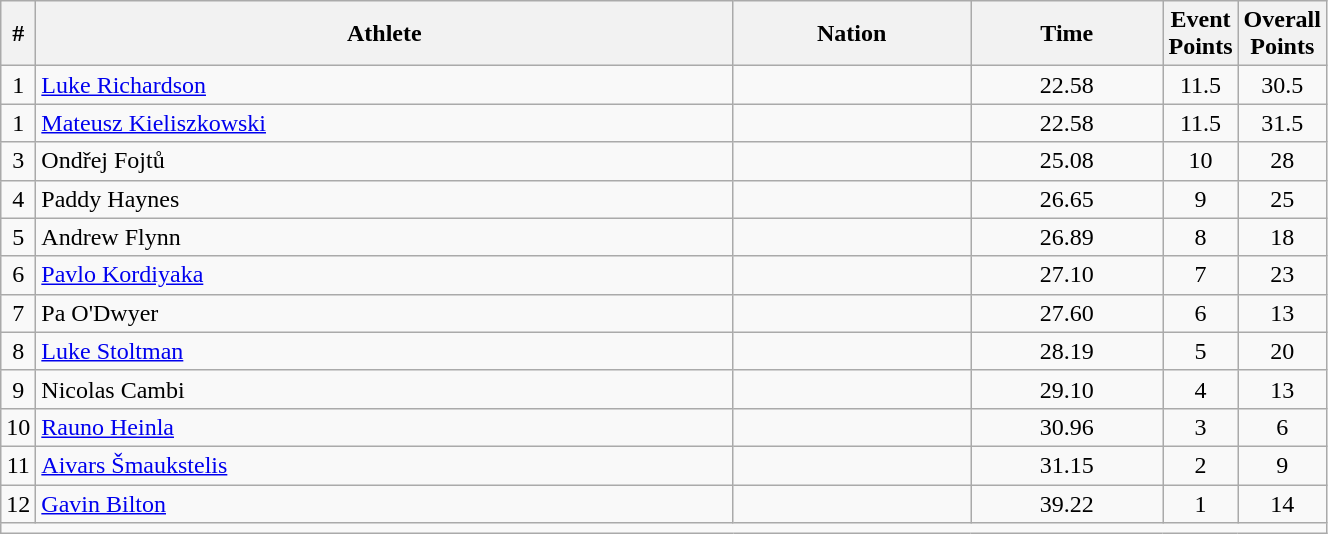<table class="wikitable sortable" style="text-align:center;width: 70%;">
<tr>
<th scope="col" style="width: 10px;">#</th>
<th scope="col">Athlete</th>
<th scope="col">Nation</th>
<th scope="col">Time</th>
<th scope="col" style="width: 10px;">Event Points</th>
<th scope="col" style="width: 10px;">Overall Points</th>
</tr>
<tr>
<td>1</td>
<td align=left><a href='#'>Luke Richardson</a></td>
<td align=left></td>
<td>22.58</td>
<td>11.5</td>
<td>30.5</td>
</tr>
<tr>
<td>1</td>
<td align=left><a href='#'>Mateusz Kieliszkowski</a></td>
<td align=left></td>
<td>22.58</td>
<td>11.5</td>
<td>31.5</td>
</tr>
<tr>
<td>3</td>
<td align=left>Ondřej Fojtů</td>
<td align=left></td>
<td>25.08</td>
<td>10</td>
<td>28</td>
</tr>
<tr>
<td>4</td>
<td align=left>Paddy Haynes</td>
<td align=left></td>
<td>26.65</td>
<td>9</td>
<td>25</td>
</tr>
<tr>
<td>5</td>
<td align=left>Andrew Flynn</td>
<td align=left></td>
<td>26.89</td>
<td>8</td>
<td>18</td>
</tr>
<tr>
<td>6</td>
<td align=left><a href='#'>Pavlo Kordiyaka</a></td>
<td align=left></td>
<td>27.10</td>
<td>7</td>
<td>23</td>
</tr>
<tr>
<td>7</td>
<td align=left>Pa O'Dwyer</td>
<td align=left></td>
<td>27.60</td>
<td>6</td>
<td>13</td>
</tr>
<tr>
<td>8</td>
<td align=left><a href='#'>Luke Stoltman</a></td>
<td align=left></td>
<td>28.19</td>
<td>5</td>
<td>20</td>
</tr>
<tr>
<td>9</td>
<td align=left>Nicolas Cambi</td>
<td align=left></td>
<td>29.10</td>
<td>4</td>
<td>13</td>
</tr>
<tr>
<td>10</td>
<td align=left><a href='#'>Rauno Heinla</a></td>
<td align=left></td>
<td>30.96</td>
<td>3</td>
<td>6</td>
</tr>
<tr>
<td>11</td>
<td align=left><a href='#'>Aivars Šmaukstelis</a></td>
<td align=left></td>
<td>31.15</td>
<td>2</td>
<td>9</td>
</tr>
<tr>
<td>12</td>
<td align=left><a href='#'>Gavin Bilton</a></td>
<td align=left></td>
<td>39.22</td>
<td>1</td>
<td>14</td>
</tr>
<tr class="sortbottom">
<td colspan="6"></td>
</tr>
</table>
